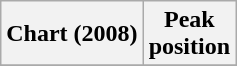<table class="wikitable sortable">
<tr>
<th>Chart (2008)</th>
<th>Peak<br>position</th>
</tr>
<tr>
</tr>
</table>
